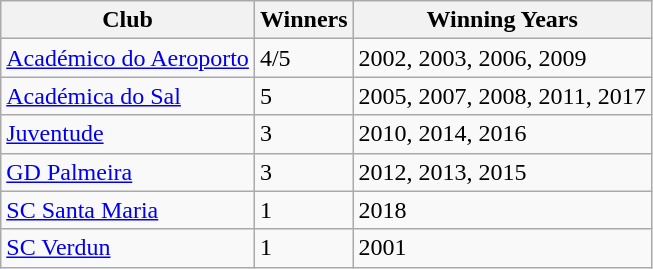<table class="wikitable">
<tr>
<th>Club</th>
<th>Winners</th>
<th>Winning Years</th>
</tr>
<tr>
<td><a href='#'>Académico do Aeroporto</a></td>
<td>4/5</td>
<td>2002, 2003, 2006, 2009</td>
</tr>
<tr>
<td><a href='#'>Académica do Sal</a></td>
<td>5</td>
<td>2005, 2007, 2008, 2011, 2017</td>
</tr>
<tr>
<td><a href='#'>Juventude</a></td>
<td>3</td>
<td>2010, 2014, 2016</td>
</tr>
<tr>
<td><a href='#'>GD Palmeira</a></td>
<td>3</td>
<td>2012, 2013, 2015</td>
</tr>
<tr>
<td><a href='#'>SC Santa Maria</a></td>
<td>1</td>
<td>2018</td>
</tr>
<tr>
<td><a href='#'>SC Verdun</a></td>
<td>1</td>
<td>2001</td>
</tr>
</table>
